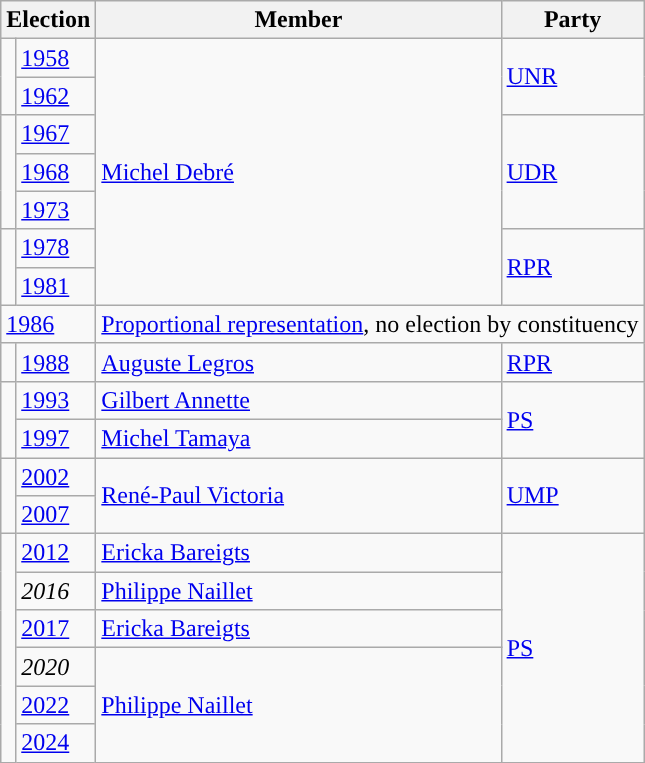<table class="wikitable">
<tr>
<th colspan="2">Election</th>
<th>Member</th>
<th>Party</th>
</tr>
<tr>
<td rowspan=2 style="background-color: "></td>
<td><a href='#'>1958</a></td>
<td rowspan="7"><a href='#'>Michel Debré</a></td>
<td rowspan="2"><a href='#'>UNR</a></td>
</tr>
<tr>
<td><a href='#'>1962</a></td>
</tr>
<tr>
<td rowspan=3 style="background-color: "></td>
<td><a href='#'>1967</a></td>
<td rowspan="3"><a href='#'>UDR</a></td>
</tr>
<tr>
<td><a href='#'>1968</a></td>
</tr>
<tr>
<td><a href='#'>1973</a></td>
</tr>
<tr>
<td rowspan=2 style="background-color: "></td>
<td><a href='#'>1978</a></td>
<td rowspan="2"><a href='#'>RPR</a></td>
</tr>
<tr>
<td><a href='#'>1981</a></td>
</tr>
<tr>
<td colspan="2"><a href='#'>1986</a></td>
<td colspan="2"><a href='#'>Proportional representation</a>, no election by constituency</td>
</tr>
<tr>
<td style="color:inherit;background-color: "></td>
<td><a href='#'>1988</a></td>
<td><a href='#'>Auguste Legros</a></td>
<td><a href='#'>RPR</a></td>
</tr>
<tr>
<td rowspan=2 style="background-color: "></td>
<td><a href='#'>1993</a></td>
<td><a href='#'>Gilbert Annette</a></td>
<td rowspan="2"><a href='#'>PS</a></td>
</tr>
<tr>
<td><a href='#'>1997</a></td>
<td><a href='#'>Michel Tamaya</a></td>
</tr>
<tr>
<td rowspan=2 style="background-color: "></td>
<td><a href='#'>2002</a></td>
<td rowspan=2><a href='#'>René-Paul Victoria</a></td>
<td rowspan=2><a href='#'>UMP</a></td>
</tr>
<tr>
<td><a href='#'>2007</a></td>
</tr>
<tr>
<td rowspan="6" style="background-color: "></td>
<td><a href='#'>2012</a></td>
<td><a href='#'>Ericka Bareigts</a></td>
<td rowspan="6"><a href='#'>PS</a></td>
</tr>
<tr>
<td><em>2016</em></td>
<td><a href='#'>Philippe Naillet</a></td>
</tr>
<tr>
<td><a href='#'>2017</a></td>
<td><a href='#'>Ericka Bareigts</a></td>
</tr>
<tr>
<td><em>2020</em></td>
<td rowspan="3"><a href='#'>Philippe Naillet</a></td>
</tr>
<tr>
<td><a href='#'>2022</a></td>
</tr>
<tr>
<td><a href='#'>2024</a></td>
</tr>
</table>
